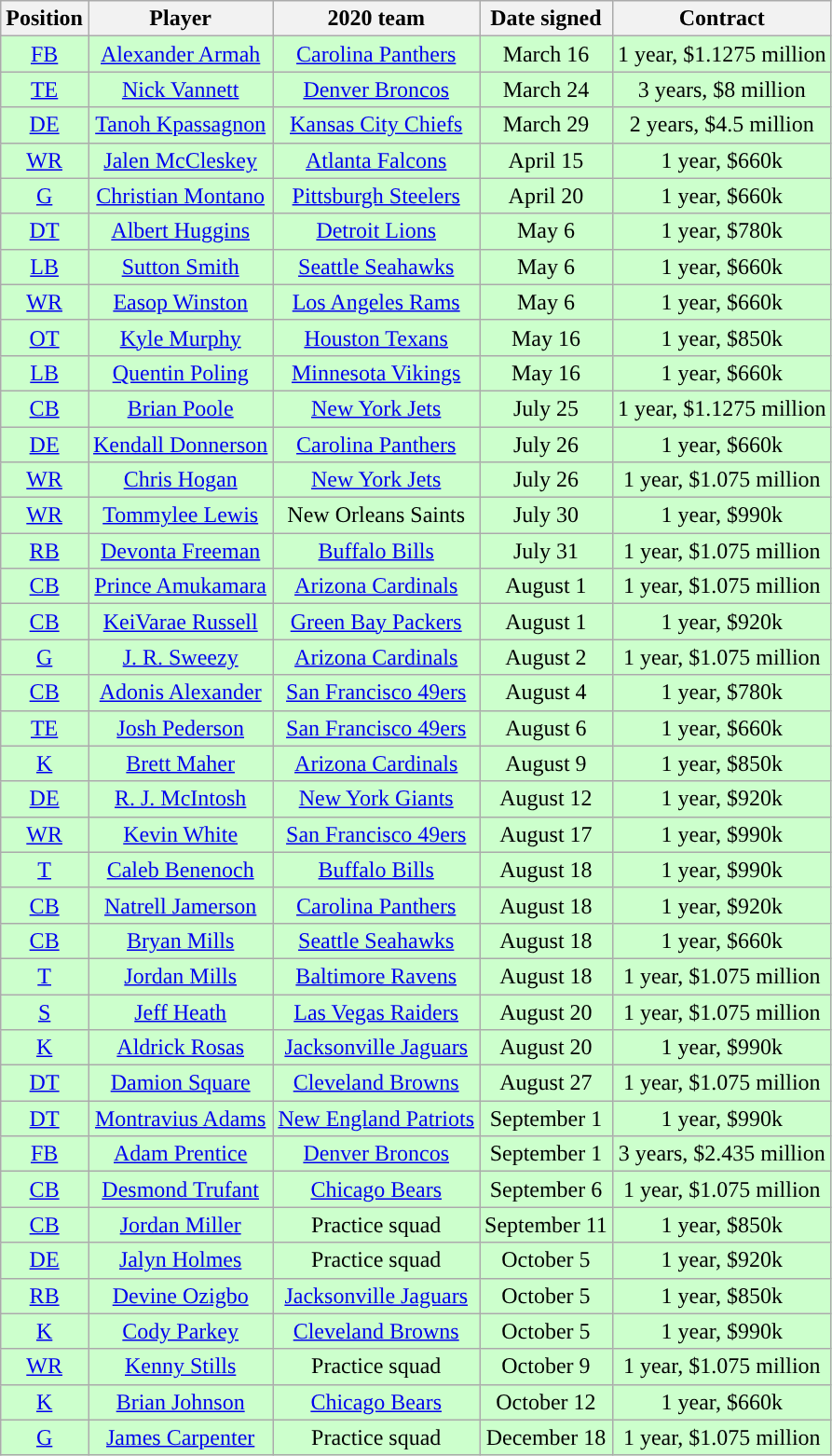<table class="wikitable" style="text-align:center">
<tr>
<th>Position</th>
<th>Player</th>
<th>2020 team</th>
<th>Date signed</th>
<th>Contract</th>
</tr>
<tr style="background:#cfc">
<td><a href='#'>FB</a></td>
<td><a href='#'>Alexander Armah</a></td>
<td><a href='#'>Carolina Panthers</a></td>
<td>March 16</td>
<td>1 year, $1.1275 million</td>
</tr>
<tr style="background:#cfc">
<td><a href='#'>TE</a></td>
<td><a href='#'>Nick Vannett</a></td>
<td><a href='#'>Denver Broncos</a></td>
<td>March 24</td>
<td>3 years, $8 million</td>
</tr>
<tr style="background:#cfc">
<td><a href='#'>DE</a></td>
<td><a href='#'>Tanoh Kpassagnon</a></td>
<td><a href='#'>Kansas City Chiefs</a></td>
<td>March 29</td>
<td>2 years, $4.5 million</td>
</tr>
<tr style="background:#cfc">
<td><a href='#'>WR</a></td>
<td><a href='#'>Jalen McCleskey</a></td>
<td><a href='#'>Atlanta Falcons</a></td>
<td>April 15</td>
<td>1 year, $660k</td>
</tr>
<tr style="background:#cfc">
<td><a href='#'>G</a></td>
<td><a href='#'>Christian Montano</a></td>
<td><a href='#'>Pittsburgh Steelers</a></td>
<td>April 20</td>
<td>1 year, $660k</td>
</tr>
<tr style="background:#cfc">
<td><a href='#'>DT</a></td>
<td><a href='#'>Albert Huggins</a></td>
<td><a href='#'>Detroit Lions</a></td>
<td>May 6</td>
<td>1 year, $780k</td>
</tr>
<tr style="background:#cfc">
<td><a href='#'>LB</a></td>
<td><a href='#'>Sutton Smith</a></td>
<td><a href='#'>Seattle Seahawks</a></td>
<td>May 6</td>
<td>1 year, $660k</td>
</tr>
<tr style="background:#cfc">
<td><a href='#'>WR</a></td>
<td><a href='#'>Easop Winston</a></td>
<td><a href='#'>Los Angeles Rams</a></td>
<td>May 6</td>
<td>1 year, $660k</td>
</tr>
<tr style="background:#cfc">
<td><a href='#'>OT</a></td>
<td><a href='#'>Kyle Murphy</a></td>
<td><a href='#'>Houston Texans</a></td>
<td>May 16</td>
<td>1 year, $850k</td>
</tr>
<tr style="background:#cfc">
<td><a href='#'>LB</a></td>
<td><a href='#'>Quentin Poling</a></td>
<td><a href='#'>Minnesota Vikings</a></td>
<td>May 16</td>
<td>1 year, $660k</td>
</tr>
<tr style="background:#cfc">
<td><a href='#'>CB</a></td>
<td><a href='#'>Brian Poole</a></td>
<td><a href='#'>New York Jets</a></td>
<td>July 25</td>
<td>1 year, $1.1275 million</td>
</tr>
<tr style="background:#cfc">
<td><a href='#'>DE</a></td>
<td><a href='#'>Kendall Donnerson</a></td>
<td><a href='#'>Carolina Panthers</a></td>
<td>July 26</td>
<td>1 year, $660k</td>
</tr>
<tr style="background:#cfc">
<td><a href='#'>WR</a></td>
<td><a href='#'>Chris Hogan</a></td>
<td><a href='#'>New York Jets</a></td>
<td>July 26</td>
<td>1 year, $1.075 million</td>
</tr>
<tr style="background:#cfc">
<td><a href='#'>WR</a></td>
<td><a href='#'>Tommylee Lewis</a></td>
<td>New Orleans Saints</td>
<td>July 30</td>
<td>1 year, $990k</td>
</tr>
<tr style="background:#cfc">
<td><a href='#'>RB</a></td>
<td><a href='#'>Devonta Freeman</a></td>
<td><a href='#'>Buffalo Bills</a></td>
<td>July 31</td>
<td>1 year, $1.075 million</td>
</tr>
<tr style="background:#cfc">
<td><a href='#'>CB</a></td>
<td><a href='#'>Prince Amukamara</a></td>
<td><a href='#'>Arizona Cardinals</a></td>
<td>August 1</td>
<td>1 year, $1.075 million</td>
</tr>
<tr style="background:#cfc">
<td><a href='#'>CB</a></td>
<td><a href='#'>KeiVarae Russell</a></td>
<td><a href='#'>Green Bay Packers</a></td>
<td>August 1</td>
<td>1 year, $920k</td>
</tr>
<tr style="background:#cfc">
<td><a href='#'>G</a></td>
<td><a href='#'>J. R. Sweezy</a></td>
<td><a href='#'>Arizona Cardinals</a></td>
<td>August 2</td>
<td>1 year, $1.075 million</td>
</tr>
<tr style="background:#cfc">
<td><a href='#'>CB</a></td>
<td><a href='#'>Adonis Alexander</a></td>
<td><a href='#'>San Francisco 49ers</a></td>
<td>August 4</td>
<td>1 year, $780k</td>
</tr>
<tr style="background:#cfc">
<td><a href='#'>TE</a></td>
<td><a href='#'>Josh Pederson</a></td>
<td><a href='#'>San Francisco 49ers</a></td>
<td>August 6</td>
<td>1 year, $660k</td>
</tr>
<tr style="background:#cfc">
<td><a href='#'>K</a></td>
<td><a href='#'>Brett Maher</a></td>
<td><a href='#'>Arizona Cardinals</a></td>
<td>August 9</td>
<td>1 year, $850k</td>
</tr>
<tr style="background:#cfc">
<td><a href='#'>DE</a></td>
<td><a href='#'>R. J. McIntosh</a></td>
<td><a href='#'>New York Giants</a></td>
<td>August 12</td>
<td>1 year, $920k</td>
</tr>
<tr style="background:#cfc">
<td><a href='#'>WR</a></td>
<td><a href='#'>Kevin White</a></td>
<td><a href='#'>San Francisco 49ers</a></td>
<td>August 17</td>
<td>1 year, $990k</td>
</tr>
<tr style="background:#cfc">
<td><a href='#'>T</a></td>
<td><a href='#'>Caleb Benenoch</a></td>
<td><a href='#'>Buffalo Bills</a></td>
<td>August 18</td>
<td>1 year, $990k</td>
</tr>
<tr style="background:#cfc">
<td><a href='#'>CB</a></td>
<td><a href='#'>Natrell Jamerson</a></td>
<td><a href='#'>Carolina Panthers</a></td>
<td>August 18</td>
<td>1 year, $920k</td>
</tr>
<tr style="background:#cfc">
<td><a href='#'>CB</a></td>
<td><a href='#'>Bryan Mills</a></td>
<td><a href='#'>Seattle Seahawks</a></td>
<td>August 18</td>
<td>1 year, $660k</td>
</tr>
<tr style="background:#cfc">
<td><a href='#'>T</a></td>
<td><a href='#'>Jordan Mills</a></td>
<td><a href='#'>Baltimore Ravens</a></td>
<td>August 18</td>
<td>1 year, $1.075 million</td>
</tr>
<tr style="background:#cfc">
<td><a href='#'>S</a></td>
<td><a href='#'>Jeff Heath</a></td>
<td><a href='#'>Las Vegas Raiders</a></td>
<td>August 20</td>
<td>1 year, $1.075 million</td>
</tr>
<tr style="background:#cfc">
<td><a href='#'>K</a></td>
<td><a href='#'>Aldrick Rosas</a></td>
<td><a href='#'>Jacksonville Jaguars</a></td>
<td>August 20</td>
<td>1 year, $990k</td>
</tr>
<tr style="background:#cfc">
<td><a href='#'>DT</a></td>
<td><a href='#'>Damion Square</a></td>
<td><a href='#'>Cleveland Browns</a></td>
<td>August 27</td>
<td>1 year, $1.075 million</td>
</tr>
<tr style="background:#cfc">
<td><a href='#'>DT</a></td>
<td><a href='#'>Montravius Adams</a></td>
<td><a href='#'>New England Patriots</a></td>
<td>September 1</td>
<td>1 year, $990k</td>
</tr>
<tr style="background:#cfc">
<td><a href='#'>FB</a></td>
<td><a href='#'>Adam Prentice</a></td>
<td><a href='#'>Denver Broncos</a></td>
<td>September 1</td>
<td>3 years, $2.435 million</td>
</tr>
<tr style="background:#cfc">
<td><a href='#'>CB</a></td>
<td><a href='#'>Desmond Trufant</a></td>
<td><a href='#'>Chicago Bears</a></td>
<td>September 6</td>
<td>1 year, $1.075 million</td>
</tr>
<tr style="background:#cfc">
<td><a href='#'>CB</a></td>
<td><a href='#'>Jordan Miller</a></td>
<td>Practice squad</td>
<td>September 11</td>
<td>1 year, $850k</td>
</tr>
<tr style="background:#cfc">
<td><a href='#'>DE</a></td>
<td><a href='#'>Jalyn Holmes</a></td>
<td>Practice squad</td>
<td>October 5</td>
<td>1 year, $920k</td>
</tr>
<tr style="background:#cfc">
<td><a href='#'>RB</a></td>
<td><a href='#'>Devine Ozigbo</a></td>
<td><a href='#'>Jacksonville Jaguars</a></td>
<td>October 5</td>
<td>1 year, $850k</td>
</tr>
<tr style="background:#cfc">
<td><a href='#'>K</a></td>
<td><a href='#'>Cody Parkey</a></td>
<td><a href='#'>Cleveland Browns</a></td>
<td>October 5</td>
<td>1 year, $990k</td>
</tr>
<tr style="background:#cfc">
<td><a href='#'>WR</a></td>
<td><a href='#'>Kenny Stills</a></td>
<td>Practice squad</td>
<td>October 9</td>
<td>1 year, $1.075 million</td>
</tr>
<tr style="background:#cfc">
<td><a href='#'>K</a></td>
<td><a href='#'>Brian Johnson</a></td>
<td><a href='#'>Chicago Bears</a></td>
<td>October 12</td>
<td>1 year, $660k</td>
</tr>
<tr style="background:#cfc">
<td><a href='#'>G</a></td>
<td><a href='#'>James Carpenter</a></td>
<td>Practice squad</td>
<td>December 18</td>
<td>1 year, $1.075 million</td>
</tr>
</table>
